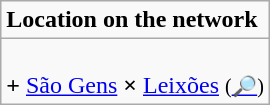<table role="presentation" class="wikitable mw-collapsible mw-collapsed floatright">
<tr>
<td><strong>Location on the network</strong></td>
</tr>
<tr>
<td><br><span><strong>+</strong> <a href='#'>São Gens</a></span> <span><strong>×</strong> <a href='#'>Leixões</a></span> <small>(<a href='#'>🔎</a>)</small></td>
</tr>
</table>
